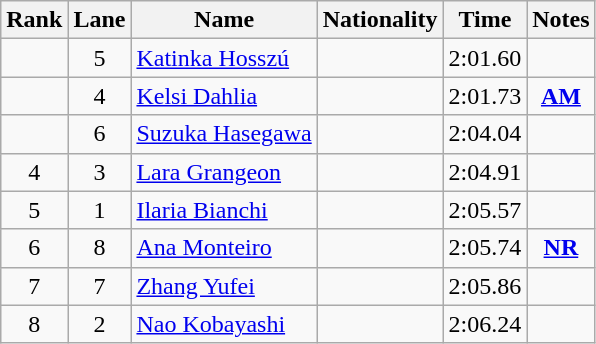<table class="wikitable sortable" style="text-align:center">
<tr>
<th>Rank</th>
<th>Lane</th>
<th>Name</th>
<th>Nationality</th>
<th>Time</th>
<th>Notes</th>
</tr>
<tr>
<td></td>
<td>5</td>
<td align=left><a href='#'>Katinka Hosszú</a></td>
<td align=left></td>
<td>2:01.60</td>
<td></td>
</tr>
<tr>
<td></td>
<td>4</td>
<td align=left><a href='#'>Kelsi Dahlia</a></td>
<td align=left></td>
<td>2:01.73</td>
<td><strong><a href='#'>AM</a></strong></td>
</tr>
<tr>
<td></td>
<td>6</td>
<td align=left><a href='#'>Suzuka Hasegawa</a></td>
<td align=left></td>
<td>2:04.04</td>
<td></td>
</tr>
<tr>
<td>4</td>
<td>3</td>
<td align=left><a href='#'>Lara Grangeon</a></td>
<td align=left></td>
<td>2:04.91</td>
<td></td>
</tr>
<tr>
<td>5</td>
<td>1</td>
<td align=left><a href='#'>Ilaria Bianchi</a></td>
<td align=left></td>
<td>2:05.57</td>
<td></td>
</tr>
<tr>
<td>6</td>
<td>8</td>
<td align=left><a href='#'>Ana Monteiro</a></td>
<td align=left></td>
<td>2:05.74</td>
<td><strong><a href='#'>NR</a></strong></td>
</tr>
<tr>
<td>7</td>
<td>7</td>
<td align=left><a href='#'>Zhang Yufei</a></td>
<td align=left></td>
<td>2:05.86</td>
<td></td>
</tr>
<tr>
<td>8</td>
<td>2</td>
<td align=left><a href='#'>Nao Kobayashi</a></td>
<td align=left></td>
<td>2:06.24</td>
<td></td>
</tr>
</table>
